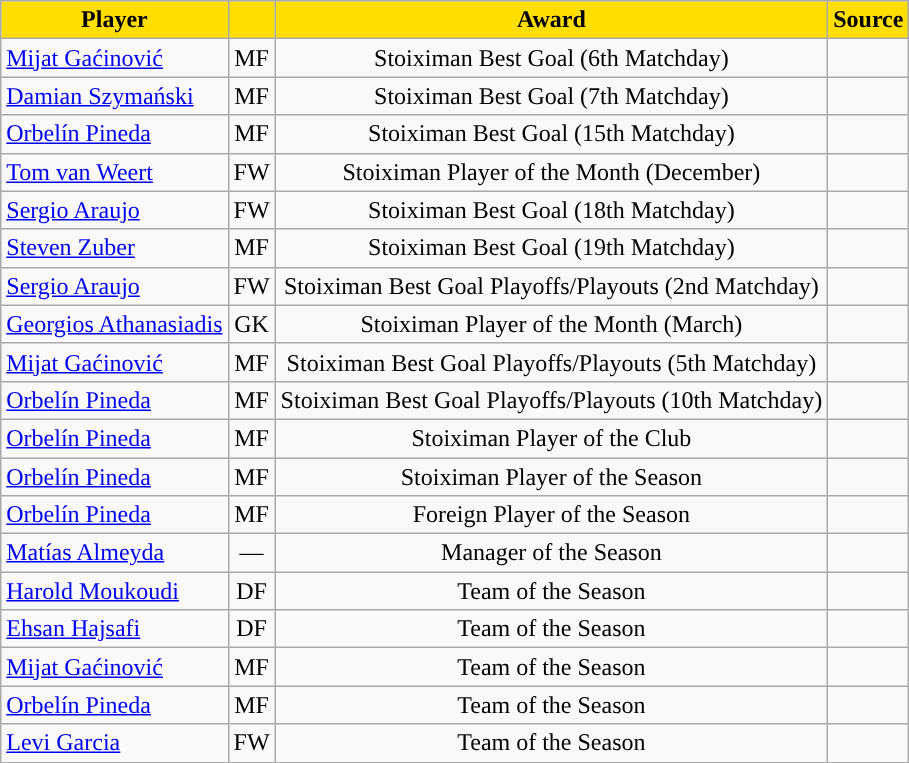<table class="wikitable">
<tr>
<th style="background:#FFDE00">Player</th>
<th style="background:#FFDE00"></th>
<th style="background:#FFDE00">Award</th>
<th style="background:#FFDE00">Source</th>
</tr>
<tr>
<td> <a href='#'>Mijat Gaćinović</a></td>
<td align="center">MF</td>
<td align="center">Stoiximan Best Goal (6th Matchday)</td>
<td align="center"></td>
</tr>
<tr>
<td> <a href='#'>Damian Szymański</a></td>
<td align="center">MF</td>
<td align="center">Stoiximan Best Goal (7th Matchday)</td>
<td align="center"></td>
</tr>
<tr>
<td> <a href='#'>Orbelín Pineda</a></td>
<td align="center">MF</td>
<td align="center">Stoiximan Best Goal (15th Matchday)</td>
<td align="center"></td>
</tr>
<tr>
<td> <a href='#'>Tom van Weert</a></td>
<td align="center">FW</td>
<td align="center">Stoiximan Player of the Month (December)</td>
<td align="center"></td>
</tr>
<tr>
<td> <a href='#'>Sergio Araujo</a></td>
<td align="center">FW</td>
<td align="center">Stoiximan Best Goal (18th Matchday)</td>
<td align="center"></td>
</tr>
<tr>
<td> <a href='#'>Steven Zuber</a></td>
<td align="center">MF</td>
<td align="center">Stoiximan Best Goal (19th Matchday)</td>
<td align="center"></td>
</tr>
<tr>
<td> <a href='#'>Sergio Araujo</a></td>
<td align="center">FW</td>
<td align="center">Stoiximan Best Goal Playoffs/Playouts (2nd Matchday)</td>
<td align="center"></td>
</tr>
<tr>
<td> <a href='#'>Georgios Athanasiadis</a></td>
<td align="center">GK</td>
<td align="center">Stoiximan Player of the Month (March)</td>
<td align="center"></td>
</tr>
<tr>
<td> <a href='#'>Mijat Gaćinović</a></td>
<td align="center">MF</td>
<td align="center">Stoiximan Best Goal Playoffs/Playouts (5th Matchday)</td>
<td align="center"></td>
</tr>
<tr>
<td> <a href='#'>Orbelín Pineda</a></td>
<td align="center">MF</td>
<td align="center">Stoiximan Best Goal Playoffs/Playouts (10th Matchday)</td>
<td align="center"></td>
</tr>
<tr>
<td> <a href='#'>Orbelín Pineda</a></td>
<td align="center">MF</td>
<td align="center">Stoiximan Player of the Club</td>
<td align="center"></td>
</tr>
<tr>
<td> <a href='#'>Orbelín Pineda</a></td>
<td align="center">MF</td>
<td align="center">Stoiximan Player of the Season</td>
<td align="center"></td>
</tr>
<tr>
<td> <a href='#'>Orbelín Pineda</a></td>
<td align="center">MF</td>
<td align="center">Foreign Player of the Season</td>
<td align="center"></td>
</tr>
<tr>
<td> <a href='#'>Matías Almeyda</a></td>
<td align="center">—</td>
<td align="center">Manager of the Season</td>
<td align="center"></td>
</tr>
<tr>
<td> <a href='#'>Harold Moukoudi</a></td>
<td align="center">DF</td>
<td align="center">Team of the Season</td>
<td align="center"></td>
</tr>
<tr>
<td> <a href='#'>Ehsan Hajsafi</a></td>
<td align="center">DF</td>
<td align="center">Team of the Season</td>
<td align="center"></td>
</tr>
<tr>
<td> <a href='#'>Mijat Gaćinović</a></td>
<td align="center">MF</td>
<td align="center">Team of the Season</td>
<td align="center"></td>
</tr>
<tr>
<td> <a href='#'>Orbelín Pineda</a></td>
<td align="center">MF</td>
<td align="center">Team of the Season</td>
<td align="center"></td>
</tr>
<tr>
<td> <a href='#'>Levi Garcia</a></td>
<td align="center">FW</td>
<td align="center">Team of the Season</td>
<td align="center"></td>
</tr>
</table>
